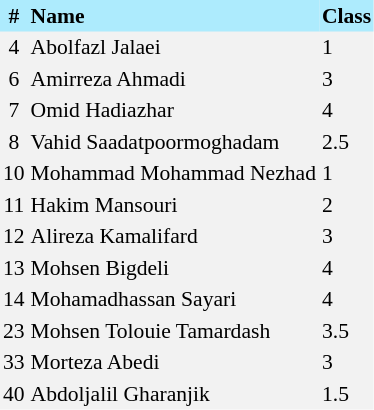<table border=0 cellpadding=2 cellspacing=0  |- bgcolor=#F2F2F2 style="text-align:center; font-size:90%;">
<tr bgcolor=#ADEBFD>
<th>#</th>
<th align=left>Name</th>
<th align=left>Class</th>
</tr>
<tr>
<td>4</td>
<td align=left>Abolfazl Jalaei</td>
<td align=left>1</td>
</tr>
<tr>
<td>6</td>
<td align=left>Amirreza Ahmadi</td>
<td align=left>3</td>
</tr>
<tr>
<td>7</td>
<td align=left>Omid Hadiazhar</td>
<td align=left>4</td>
</tr>
<tr>
<td>8</td>
<td align=left>Vahid Saadatpoormoghadam</td>
<td align=left>2.5</td>
</tr>
<tr>
<td>10</td>
<td align=left>Mohammad Mohammad Nezhad</td>
<td align=left>1</td>
</tr>
<tr>
<td>11</td>
<td align=left>Hakim Mansouri</td>
<td align=left>2</td>
</tr>
<tr>
<td>12</td>
<td align=left>Alireza Kamalifard</td>
<td align=left>3</td>
</tr>
<tr>
<td>13</td>
<td align=left>Mohsen Bigdeli</td>
<td align=left>4</td>
</tr>
<tr>
<td>14</td>
<td align=left>Mohamadhassan Sayari</td>
<td align=left>4</td>
</tr>
<tr>
<td>23</td>
<td align=left>Mohsen Tolouie Tamardash</td>
<td align=left>3.5</td>
</tr>
<tr>
<td>33</td>
<td align=left>Morteza Abedi</td>
<td align=left>3</td>
</tr>
<tr>
<td>40</td>
<td align=left>Abdoljalil Gharanjik</td>
<td align=left>1.5</td>
</tr>
</table>
